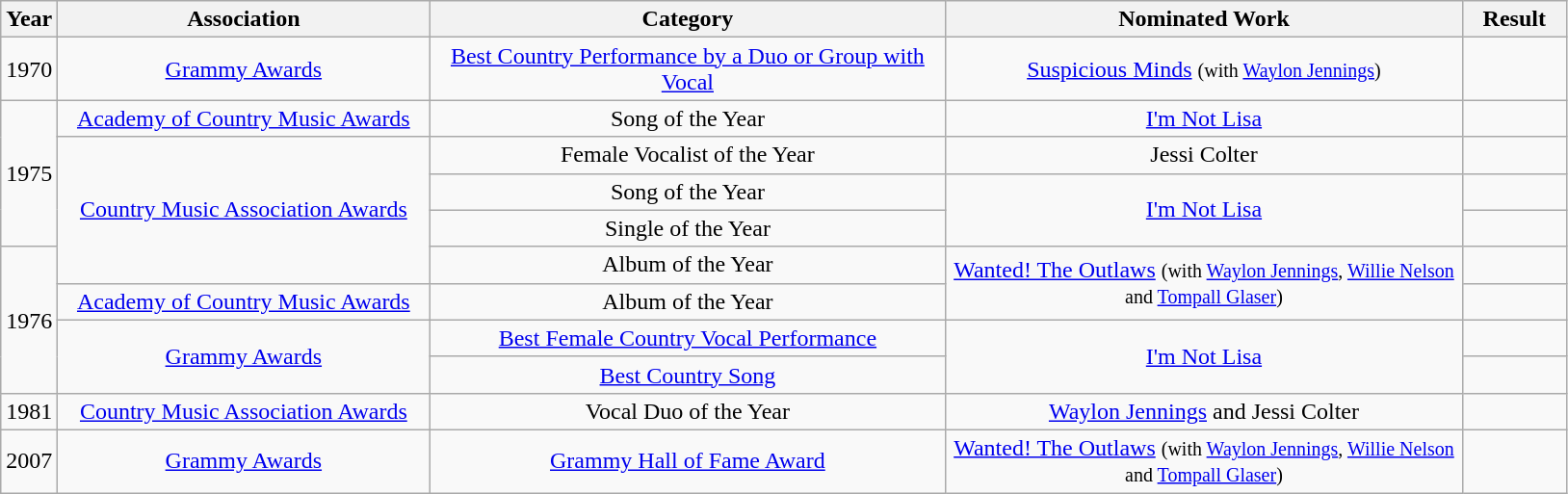<table class="wikitable">
<tr>
<th>Year</th>
<th style="width:250px;">Association</th>
<th style="width:350px;">Category</th>
<th style="width:350px;">Nominated Work</th>
<th width="65">Result</th>
</tr>
<tr>
<td style="text-align:center;">1970</td>
<td style="text-align:center;"><a href='#'>Grammy Awards</a></td>
<td style="text-align:center;"><a href='#'>Best Country Performance by a Duo or Group with Vocal</a></td>
<td style="text-align:center;"><a href='#'>Suspicious Minds</a> <small>(with <a href='#'>Waylon Jennings</a>)</small></td>
<td></td>
</tr>
<tr>
<td style="text-align:center;" rowspan="4">1975</td>
<td style="text-align:center;"><a href='#'>Academy of Country Music Awards</a></td>
<td style="text-align:center;">Song of the Year</td>
<td style="text-align:center;"><a href='#'>I'm Not Lisa</a></td>
<td></td>
</tr>
<tr>
<td style="text-align:center;" rowspan="4"><a href='#'>Country Music Association Awards</a></td>
<td style="text-align:center;">Female Vocalist of the Year</td>
<td style="text-align:center;">Jessi Colter</td>
<td></td>
</tr>
<tr>
<td style="text-align:center;">Song of the Year</td>
<td style="text-align:center;" rowspan="2"><a href='#'>I'm Not Lisa</a></td>
<td></td>
</tr>
<tr>
<td style="text-align:center;">Single of the Year</td>
<td></td>
</tr>
<tr>
<td style="text-align:center;" rowspan="4">1976</td>
<td style="text-align:center;">Album of the Year</td>
<td style="text-align:center;" rowspan="2"><a href='#'>Wanted! The Outlaws</a> <small>(with <a href='#'>Waylon Jennings</a>, <a href='#'>Willie Nelson</a> and <a href='#'>Tompall Glaser</a>)</small></td>
<td></td>
</tr>
<tr>
<td style="text-align:center;"><a href='#'>Academy of Country Music Awards</a></td>
<td style="text-align:center;">Album of the Year</td>
<td></td>
</tr>
<tr>
<td style="text-align:center;" rowspan="2"><a href='#'>Grammy Awards</a></td>
<td style="text-align:center;"><a href='#'>Best Female Country Vocal Performance</a></td>
<td style="text-align:center;" rowspan="2"><a href='#'>I'm Not Lisa</a></td>
<td></td>
</tr>
<tr>
<td style="text-align:center;"><a href='#'>Best Country Song</a></td>
<td></td>
</tr>
<tr>
<td style="text-align:center;">1981</td>
<td style="text-align:center;"><a href='#'>Country Music Association Awards</a></td>
<td style="text-align:center;">Vocal Duo of the Year</td>
<td style="text-align:center;"><a href='#'>Waylon Jennings</a> and Jessi Colter</td>
<td></td>
</tr>
<tr>
<td style="text-align:center;">2007</td>
<td style="text-align:center;"><a href='#'>Grammy Awards</a></td>
<td style="text-align:center;"><a href='#'>Grammy Hall of Fame Award</a></td>
<td style="text-align:center;"><a href='#'>Wanted! The Outlaws</a> <small>(with <a href='#'>Waylon Jennings</a>, <a href='#'>Willie Nelson</a> and <a href='#'>Tompall Glaser</a>)</small></td>
<td></td>
</tr>
</table>
